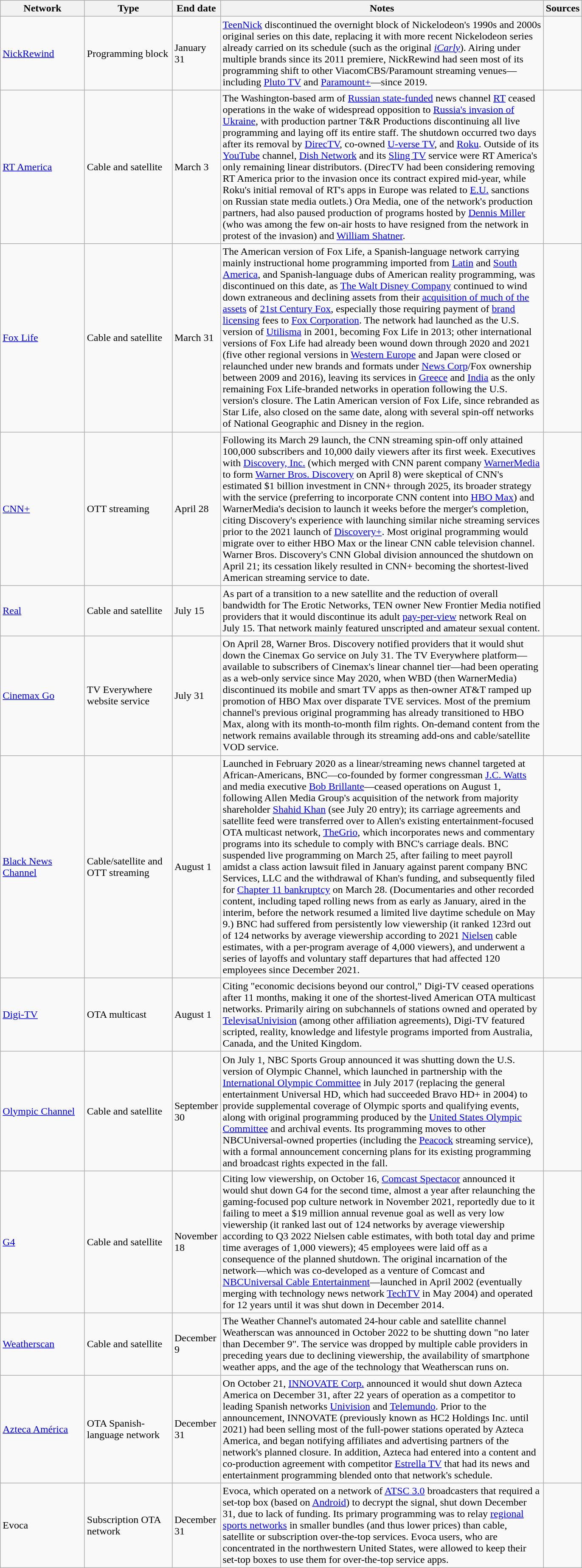<table class="wikitable">
<tr>
<th style="text-align:center; width:125px">Network</th>
<th style="text-align:center; width:130px">Type</th>
<th style="text-align:center; width:60px">End date</th>
<th style="text-align:center; width:500px">Notes</th>
<th style="text-align:center; width:30px">Sources</th>
</tr>
<tr>
<td><a href='#'>NickRewind</a></td>
<td>Programming block</td>
<td>January 31</td>
<td><a href='#'>TeenNick</a> discontinued the overnight block of Nickelodeon's 1990s and 2000s original series on this date, replacing it with more recent Nickelodeon series already carried on its schedule (such as the original <em><a href='#'>iCarly</a></em>). Airing under multiple brands since its 2011 premiere, NickRewind had seen most of its programming shift to other ViacomCBS/Paramount streaming venues—including <a href='#'>Pluto TV</a> and <a href='#'>Paramount+</a>—since 2019.</td>
<td></td>
</tr>
<tr>
<td><a href='#'>RT America</a></td>
<td>Cable and satellite</td>
<td>March 3</td>
<td>The Washington-based arm of <a href='#'>Russian state-funded</a> news channel <a href='#'>RT</a> ceased operations in the wake of widespread opposition to <a href='#'>Russia's invasion of Ukraine</a>, with production partner T&R Productions discontinuing all live programming and laying off its entire staff. The shutdown occurred two days after its removal by <a href='#'>DirecTV</a>, co-owned <a href='#'>U-verse TV</a>, and <a href='#'>Roku</a>. Outside of its <a href='#'>YouTube</a> channel, <a href='#'>Dish Network</a> and its <a href='#'>Sling TV</a> service were RT America's only remaining linear distributors. (DirecTV had been considering removing RT America prior to the invasion once its contract expired mid-year, while Roku's initial removal of RT's apps in Europe was related to <a href='#'>E.U.</a> sanctions on Russian state media outlets.) Ora Media, one of the network's production partners, had also paused production of programs hosted by <a href='#'>Dennis Miller</a> (who was among the few on-air hosts to have resigned from the network in protest of the invasion) and <a href='#'>William Shatner</a>.</td>
<td><br></td>
</tr>
<tr>
<td><a href='#'>Fox Life</a></td>
<td>Cable and satellite</td>
<td>March 31</td>
<td>The American version of Fox Life, a Spanish-language network carrying mainly instructional home programming imported from <a href='#'>Latin</a> and <a href='#'>South America</a>, and Spanish-language dubs of American reality programming, was discontinued on this date, as <a href='#'>The Walt Disney Company</a> continued to wind down extraneous and declining assets from their <a href='#'>acquisition of much of the assets</a> of <a href='#'>21st Century Fox</a>, especially those requiring payment of <a href='#'>brand licensing</a> fees to <a href='#'>Fox Corporation</a>. The network had launched as the U.S. version of <a href='#'>Utilisma</a> in 2001, becoming Fox Life in 2013; other international versions of Fox Life had already been wound down through 2020 and 2021 (five other regional versions in <a href='#'>Western Europe</a> and Japan were closed or relaunched under new brands and formats under <a href='#'>News Corp</a>/Fox ownership between 2009 and 2016), leaving its services in <a href='#'>Greece</a> and <a href='#'>India</a> as the only remaining Fox Life-branded networks in operation following the U.S. version's closure. The Latin American version of Fox Life, since rebranded as Star Life, also closed on the same date, along with several spin-off networks of National Geographic and Disney in the region.</td>
<td></td>
</tr>
<tr>
<td><a href='#'>CNN+</a></td>
<td>OTT streaming</td>
<td>April 28</td>
<td>Following its March 29 launch, the CNN streaming spin-off only attained 100,000 subscribers and 10,000 daily viewers after its first week. Executives with <a href='#'>Discovery, Inc.</a> (which merged with CNN parent company <a href='#'>WarnerMedia</a> to form <a href='#'>Warner Bros. Discovery</a> on April 8) were skeptical of CNN's estimated $1 billion investment in CNN+ through 2025, its broader strategy with the service (preferring to incorporate CNN content into <a href='#'>HBO Max</a>) and WarnerMedia's decision to launch it weeks before the merger's completion, citing Discovery's experience with launching similar niche streaming services prior to the 2021 launch of <a href='#'>Discovery+</a>. Most original programming would migrate over to either HBO Max or the linear CNN cable television channel. Warner Bros. Discovery's CNN Global division announced the shutdown on April 21; its cessation likely resulted in CNN+ becoming the shortest-lived American streaming service to date.</td>
<td></td>
</tr>
<tr>
<td><a href='#'>Real</a></td>
<td>Cable and satellite</td>
<td>July 15</td>
<td>As part of a transition to a new satellite and the reduction of overall bandwidth for The Erotic Networks, TEN owner New Frontier Media notified providers that it would discontinue its adult <a href='#'>pay-per-view</a> network Real on July 15. That network mainly featured unscripted and amateur sexual content.</td>
<td></td>
</tr>
<tr>
<td><a href='#'>Cinemax Go</a></td>
<td>TV Everywhere website service</td>
<td>July 31</td>
<td>On April 28, Warner Bros. Discovery notified providers that it would shut down the Cinemax Go service on July 31. The TV Everywhere platform—available to subscribers of Cinemax's linear channel tier—had been operating as a web-only service since May 2020, when WBD (then WarnerMedia) discontinued its mobile and smart TV apps as then-owner AT&T ramped up promotion of HBO Max over disparate TVE services. Most of the premium channel's previous original programming has already transitioned to HBO Max, along with its month-to-month film rights. On-demand content from the network remains available through its streaming add-ons and cable/satellite VOD service.</td>
<td></td>
</tr>
<tr>
<td><a href='#'>Black News Channel</a></td>
<td>Cable/satellite and OTT streaming</td>
<td>August 1</td>
<td>Launched in February 2020 as a linear/streaming news channel targeted at African-Americans, BNC—co-founded by former congressman <a href='#'>J.C. Watts</a> and media executive <a href='#'>Bob Brillante</a>—ceased operations on August 1, following Allen Media Group's acquisition of the network from majority shareholder <a href='#'>Shahid Khan</a> (see July 20 entry); its carriage agreements and satellite feed were transferred over to Allen's existing entertainment-focused OTA multicast network, <a href='#'>TheGrio</a>, which incorporates news and commentary programs into its schedule to comply with BNC's carriage deals. BNC suspended live programming on March 25, after failing to meet payroll amidst a class action lawsuit filed in January against parent company BNC Services, LLC and the withdrawal of Khan's funding, and subsequently filed for <a href='#'>Chapter 11 bankruptcy</a> on March 28. (Documentaries and other recorded content, including taped rolling news from as early as January, aired in the interim, before the network resumed a limited live daytime schedule on May 9.) BNC had suffered from persistently low viewership (it ranked 123rd out of 124 networks by average viewership according to 2021 <a href='#'>Nielsen</a> cable estimates, with a per-program average of 4,000 viewers), and underwent a series of layoffs and voluntary staff departures that had affected 120 employees since December 2021.</td>
<td><br><br></td>
</tr>
<tr>
<td><a href='#'>Digi-TV</a></td>
<td>OTA multicast</td>
<td>August 1</td>
<td>Citing "economic decisions beyond our control," Digi-TV ceased operations after 11 months, making it one of the shortest-lived American OTA multicast networks. Primarily airing on subchannels of stations owned and operated by <a href='#'>TelevisaUnivision</a> (among other affiliation agreements), Digi-TV featured scripted, reality, knowledge and lifestyle programs imported from Australia, Canada, and the United Kingdom.</td>
<td></td>
</tr>
<tr>
<td><a href='#'>Olympic Channel</a></td>
<td>Cable and satellite</td>
<td>September 30</td>
<td>On July 1, NBC Sports Group announced it was shutting down the U.S. version of Olympic Channel, which launched in partnership with the <a href='#'>International Olympic Committee</a> in July 2017 (replacing the general entertainment Universal HD, which had succeeded Bravo HD+ in 2004) to provide supplemental coverage of Olympic sports and qualifying events, along with original programming produced by the <a href='#'>United States Olympic Committee</a> and archival events. Its programming moves to other NBCUniversal-owned properties (including the <a href='#'>Peacock</a> streaming service), with a formal announcement concerning plans for its existing programming and broadcast rights expected in the fall.</td>
<td></td>
</tr>
<tr>
<td><a href='#'>G4</a></td>
<td>Cable and satellite</td>
<td>November 18</td>
<td>Citing low viewership, on October 16, <a href='#'>Comcast Spectacor</a> announced it would shut down G4 for the second time, almost a year after relaunching the gaming-focused pop culture network in November 2021, reportedly due to it failing to meet a $19 million annual revenue goal as well as very low viewership (it ranked last out of 124 networks by average viewership according to Q3 2022 Nielsen cable estimates, with both total day and prime time averages of 1,000 viewers); 45 employees were laid off as a consequence of the planned shutdown. The original incarnation of the network—which was co-developed as a venture of Comcast and <a href='#'>NBCUniversal Cable Entertainment</a>—launched in April 2002 (eventually merging with technology news network <a href='#'>TechTV</a> in May 2004) and operated for 12 years until it was shut down in December 2014.</td>
<td><br><br></td>
</tr>
<tr>
<td><a href='#'>Weatherscan</a></td>
<td>Cable and satellite</td>
<td>December 9</td>
<td>The Weather Channel's automated 24-hour cable and satellite channel Weatherscan was announced in October 2022 to be shutting down "no later than December 9". The service was dropped by multiple cable providers in preceding years due to declining viewership, the availability of smartphone weather apps, and the age of the technology that Weatherscan runs on.</td>
<td></td>
</tr>
<tr>
<td><a href='#'>Azteca América</a></td>
<td>OTA Spanish-language network</td>
<td>December 31</td>
<td>On October 21, <a href='#'>INNOVATE Corp.</a> announced it would shut down Azteca America on December 31, after 22 years of operation as a competitor to leading Spanish networks <a href='#'>Univision</a> and <a href='#'>Telemundo</a>. Prior to the announcement, INNOVATE (previously known as HC2 Holdings Inc. until 2021) had been selling most of the full-power stations operated by Azteca America, and began notifying affiliates and advertising partners of the network's planned closure. In addition, Azteca had entered into a content and co-production agreement with competitor <a href='#'>Estrella TV</a> that had its news and entertainment programming blended onto that network's schedule.</td>
<td></td>
</tr>
<tr>
<td>Evoca</td>
<td>Subscription OTA network</td>
<td>December 31</td>
<td>Evoca, which operated on a network of <a href='#'>ATSC 3.0</a> broadcasters that required a set-top box (based on <a href='#'>Android</a>) to decrypt the signal, shut down December 31, due to lack of funding. Its primary programming was to relay <a href='#'>regional sports networks</a> in smaller bundles (and thus lower prices) than cable, satellite or subscription over-the-top services. Evoca users, who are concentrated in the northwestern United States, were allowed to keep their set-top boxes to use them for over-the-top service apps.</td>
<td></td>
</tr>
</table>
